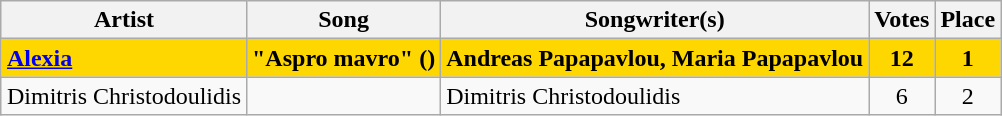<table class="sortable wikitable" style="margin: 1em auto 1em auto; text-align:center">
<tr>
<th>Artist</th>
<th>Song</th>
<th>Songwriter(s)</th>
<th>Votes</th>
<th>Place</th>
</tr>
<tr style="font-weight:bold; background:gold;">
<td align="left"><a href='#'>Alexia</a></td>
<td align="left">"Aspro mavro" (<small></small>)</td>
<td align="left">Andreas Papapavlou, Maria Papapavlou</td>
<td>12</td>
<td>1</td>
</tr>
<tr>
<td align="left">Dimitris Christodoulidis</td>
<td></td>
<td align="left">Dimitris Christodoulidis</td>
<td>6</td>
<td>2</td>
</tr>
</table>
